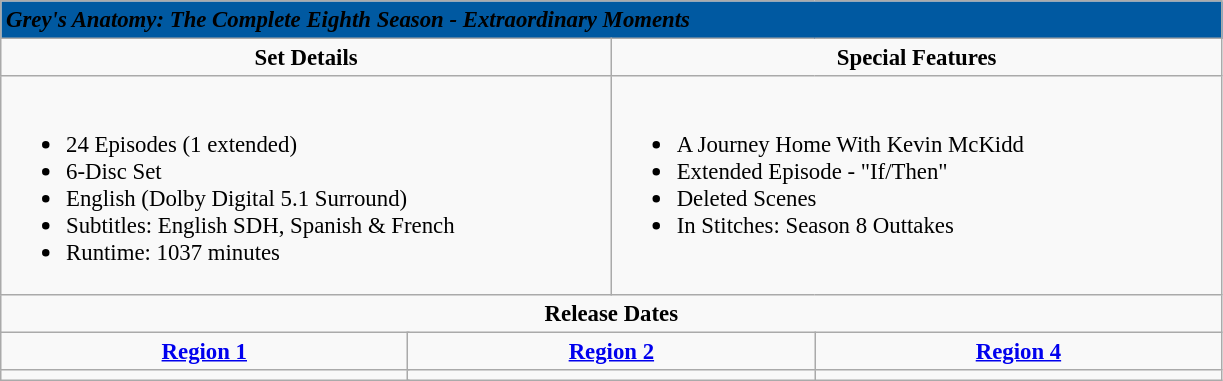<table class="wikitable" style="font-size: 95%;">
<tr style="background:#0059A1;">
<td colspan="6"><span> <strong><em>Grey's Anatomy: The Complete Eighth Season - Extraordinary Moments</em></strong></span></td>
</tr>
<tr style="vertical-align:top; text-align:center;">
<td style="width:400px;" colspan="3"><strong>Set Details</strong></td>
<td style="width:400px; " colspan="3"><strong>Special Features</strong></td>
</tr>
<tr valign="top">
<td colspan="3"  style="text-align:left; width:400px;"><br><ul><li>24 Episodes (1 extended)</li><li>6-Disc Set</li><li>English (Dolby Digital 5.1 Surround)</li><li>Subtitles: English SDH, Spanish & French</li><li>Runtime: 1037 minutes</li></ul></td>
<td colspan="3"  style="text-align:left; width:400px;"><br><ul><li>A Journey Home With Kevin McKidd</li><li>Extended Episode - "If/Then"</li><li>Deleted Scenes</li><li>In Stitches: Season 8 Outtakes</li></ul></td>
</tr>
<tr>
<td colspan="6" style="text-align:center;"><strong>Release Dates</strong></td>
</tr>
<tr>
<td colspan="2" style="text-align:center;"><strong><a href='#'>Region 1</a></strong></td>
<td colspan="2" style="text-align:center;"><strong><a href='#'>Region 2</a></strong></td>
<td colspan="2" style="text-align:center;"><strong><a href='#'>Region 4</a></strong></td>
</tr>
<tr style="text-align:center;">
<td colspan="2"></td>
<td colspan="2"></td>
<td colspan="2"></td>
</tr>
</table>
